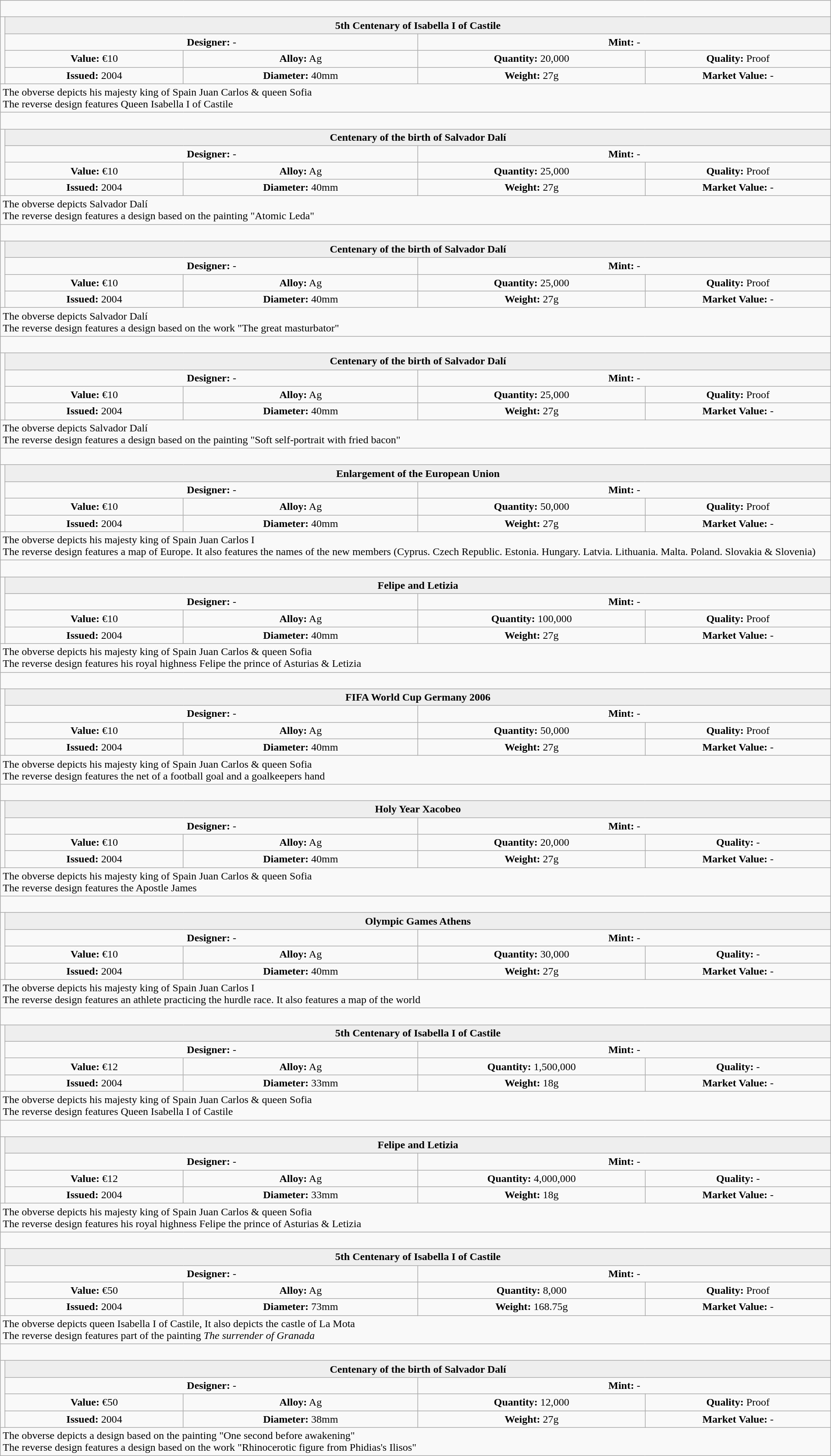<table class="wikitable" style="width:100%;">
<tr>
<td colspan="5" style="text-align:left;"> </td>
</tr>
<tr>
<td rowspan="4"  style="white-space:nowrap; width:330px; text-align:center;"></td>
<th colspan="4"  style="text-align:center; background:#eee;">5th Centenary of Isabella I of Castile</th>
</tr>
<tr style="text-align:center;">
<td colspan="2"  style="width:50%; "><strong>Designer:</strong> -</td>
<td colspan="2"  style="width:50%; "><strong>Mint:</strong> -</td>
</tr>
<tr>
<td align=center><strong>Value:</strong> €10</td>
<td align=center><strong>Alloy:</strong> Ag</td>
<td align=center><strong>Quantity:</strong> 20,000</td>
<td align=center><strong>Quality:</strong> Proof</td>
</tr>
<tr>
<td align=center><strong>Issued:</strong> 2004</td>
<td align=center><strong>Diameter:</strong> 40mm</td>
<td align=center><strong>Weight:</strong> 27g</td>
<td align=center><strong>Market Value:</strong> -</td>
</tr>
<tr>
<td colspan="5" style="text-align:left;">The obverse depicts his majesty king of Spain Juan Carlos & queen Sofia<br>The reverse design features Queen Isabella I of Castile</td>
</tr>
<tr>
<td colspan="5" style="text-align:left;"> </td>
</tr>
<tr>
<td rowspan="4"  style="white-space:nowrap; width:330px; text-align:center;"></td>
<th colspan="4"  style="text-align:center; background:#eee;">Centenary of the birth of Salvador Dalí</th>
</tr>
<tr style="text-align:center;">
<td colspan="2"  style="width:50%; "><strong>Designer:</strong> -</td>
<td colspan="2"  style="width:50%; "><strong>Mint:</strong> -</td>
</tr>
<tr>
<td align=center><strong>Value:</strong> €10</td>
<td align=center><strong>Alloy:</strong> Ag</td>
<td align=center><strong>Quantity:</strong> 25,000</td>
<td align=center><strong>Quality:</strong> Proof</td>
</tr>
<tr>
<td align=center><strong>Issued:</strong> 2004</td>
<td align=center><strong>Diameter:</strong> 40mm</td>
<td align=center><strong>Weight:</strong> 27g</td>
<td align=center><strong>Market Value:</strong> -</td>
</tr>
<tr>
<td colspan="5" style="text-align:left;">The obverse depicts Salvador Dalí<br>The reverse design features a design based on the painting "Atomic Leda"</td>
</tr>
<tr>
<td colspan="5" style="text-align:left;"> </td>
</tr>
<tr>
<td rowspan="4"  style="white-space:nowrap; width:330px; text-align:center;"></td>
<th colspan="4"  style="text-align:center; background:#eee;">Centenary of the birth of Salvador Dalí</th>
</tr>
<tr style="text-align:center;">
<td colspan="2"  style="width:50%; "><strong>Designer:</strong> -</td>
<td colspan="2"  style="width:50%; "><strong>Mint:</strong> -</td>
</tr>
<tr>
<td align=center><strong>Value:</strong> €10</td>
<td align=center><strong>Alloy:</strong> Ag</td>
<td align=center><strong>Quantity:</strong> 25,000</td>
<td align=center><strong>Quality:</strong> Proof</td>
</tr>
<tr>
<td align=center><strong>Issued:</strong> 2004</td>
<td align=center><strong>Diameter:</strong> 40mm</td>
<td align=center><strong>Weight:</strong> 27g</td>
<td align=center><strong>Market Value:</strong> -</td>
</tr>
<tr>
<td colspan="5" style="text-align:left;">The obverse depicts Salvador Dalí<br>The reverse design features a design based on the work "The great masturbator"</td>
</tr>
<tr>
<td colspan="5" style="text-align:left;"> </td>
</tr>
<tr>
<td rowspan="4"  style="white-space:nowrap; width:330px; text-align:center;"></td>
<th colspan="4"  style="text-align:center; background:#eee;">Centenary of the birth of Salvador Dalí</th>
</tr>
<tr style="text-align:center;">
<td colspan="2"  style="width:50%; "><strong>Designer:</strong> -</td>
<td colspan="2"  style="width:50%; "><strong>Mint:</strong> -</td>
</tr>
<tr>
<td align=center><strong>Value:</strong> €10</td>
<td align=center><strong>Alloy:</strong> Ag</td>
<td align=center><strong>Quantity:</strong> 25,000</td>
<td align=center><strong>Quality:</strong> Proof</td>
</tr>
<tr>
<td align=center><strong>Issued:</strong> 2004</td>
<td align=center><strong>Diameter:</strong> 40mm</td>
<td align=center><strong>Weight:</strong> 27g</td>
<td align=center><strong>Market Value:</strong> -</td>
</tr>
<tr>
<td colspan="5" style="text-align:left;">The obverse depicts Salvador Dalí<br>The reverse design features a design based on the painting "Soft self-portrait with fried bacon"</td>
</tr>
<tr>
<td colspan="5" style="text-align:left;"> </td>
</tr>
<tr>
<td rowspan="4"  style="white-space:nowrap; width:330px; text-align:center;"></td>
<th colspan="4"  style="text-align:center; background:#eee;">Enlargement of the European Union</th>
</tr>
<tr style="text-align:center;">
<td colspan="2"  style="width:50%; "><strong>Designer:</strong> -</td>
<td colspan="2"  style="width:50%; "><strong>Mint:</strong> -</td>
</tr>
<tr>
<td align=center><strong>Value:</strong> €10</td>
<td align=center><strong>Alloy:</strong> Ag</td>
<td align=center><strong>Quantity:</strong> 50,000</td>
<td align=center><strong>Quality:</strong> Proof</td>
</tr>
<tr>
<td align=center><strong>Issued:</strong> 2004</td>
<td align=center><strong>Diameter:</strong> 40mm</td>
<td align=center><strong>Weight:</strong> 27g</td>
<td align=center><strong>Market Value:</strong> -</td>
</tr>
<tr>
<td colspan="5" style="text-align:left;">The obverse depicts his majesty king of Spain Juan Carlos I<br>The reverse design features a map of Europe. It also features the names of the new members
(Cyprus. Czech Republic. Estonia. Hungary. Latvia. Lithuania. Malta. Poland. Slovakia & Slovenia)</td>
</tr>
<tr>
<td colspan="5" style="text-align:left;"> </td>
</tr>
<tr>
<td rowspan="4"  style="white-space:nowrap; width:330px; text-align:center;"></td>
<th colspan="4"  style="text-align:center; background:#eee;">Felipe and Letizia</th>
</tr>
<tr style="text-align:center;">
<td colspan="2"  style="width:50%; "><strong>Designer:</strong> -</td>
<td colspan="2"  style="width:50%; "><strong>Mint:</strong> -</td>
</tr>
<tr>
<td align=center><strong>Value:</strong> €10</td>
<td align=center><strong>Alloy:</strong> Ag</td>
<td align=center><strong>Quantity:</strong> 100,000</td>
<td align=center><strong>Quality:</strong> Proof</td>
</tr>
<tr>
<td align=center><strong>Issued:</strong> 2004</td>
<td align=center><strong>Diameter:</strong> 40mm</td>
<td align=center><strong>Weight:</strong> 27g</td>
<td align=center><strong>Market Value:</strong> -</td>
</tr>
<tr>
<td colspan="5" style="text-align:left;">The obverse depicts his majesty king of Spain Juan Carlos & queen Sofia<br>The reverse design features his royal highness Felipe the prince of Asturias & Letizia</td>
</tr>
<tr>
<td colspan="5" style="text-align:left;"> </td>
</tr>
<tr>
<td rowspan="4"  style="white-space:nowrap; width:330px; text-align:center;"></td>
<th colspan="4"  style="text-align:center; background:#eee;">FIFA World Cup Germany 2006</th>
</tr>
<tr style="text-align:center;">
<td colspan="2"  style="width:50%; "><strong>Designer:</strong> -</td>
<td colspan="2"  style="width:50%; "><strong>Mint:</strong> -</td>
</tr>
<tr>
<td align=center><strong>Value:</strong> €10</td>
<td align=center><strong>Alloy:</strong> Ag</td>
<td align=center><strong>Quantity:</strong> 50,000</td>
<td align=center><strong>Quality:</strong> Proof</td>
</tr>
<tr>
<td align=center><strong>Issued:</strong> 2004</td>
<td align=center><strong>Diameter:</strong> 40mm</td>
<td align=center><strong>Weight:</strong> 27g</td>
<td align=center><strong>Market Value:</strong> -</td>
</tr>
<tr>
<td colspan="5" style="text-align:left;">The obverse depicts his majesty king of Spain Juan Carlos & queen Sofia<br>The reverse design features the net of a football goal and a goalkeepers hand</td>
</tr>
<tr>
<td colspan="5" style="text-align:left;"> </td>
</tr>
<tr>
<td rowspan="4"  style="white-space:nowrap; width:330px; text-align:center;"></td>
<th colspan="4"  style="text-align:center; background:#eee;">Holy Year Xacobeo</th>
</tr>
<tr style="text-align:center;">
<td colspan="2"  style="width:50%; "><strong>Designer:</strong> -</td>
<td colspan="2"  style="width:50%; "><strong>Mint:</strong> -</td>
</tr>
<tr>
<td align=center><strong>Value:</strong> €10</td>
<td align=center><strong>Alloy:</strong> Ag</td>
<td align=center><strong>Quantity:</strong> 20,000</td>
<td align=center><strong>Quality:</strong> -</td>
</tr>
<tr>
<td align=center><strong>Issued:</strong> 2004</td>
<td align=center><strong>Diameter:</strong> 40mm</td>
<td align=center><strong>Weight:</strong> 27g</td>
<td align=center><strong>Market Value:</strong> -</td>
</tr>
<tr>
<td colspan="5" style="text-align:left;">The obverse depicts his majesty king of Spain Juan Carlos & queen Sofia<br>The reverse design features the Apostle James</td>
</tr>
<tr>
<td colspan="5" style="text-align:left;"> </td>
</tr>
<tr>
<td rowspan="4"  style="white-space:nowrap; width:330px; text-align:center;"></td>
<th colspan="4"  style="text-align:center; background:#eee;">Olympic Games Athens</th>
</tr>
<tr style="text-align:center;">
<td colspan="2"  style="width:50%; "><strong>Designer:</strong> -</td>
<td colspan="2"  style="width:50%; "><strong>Mint:</strong> -</td>
</tr>
<tr>
<td align=center><strong>Value:</strong> €10</td>
<td align=center><strong>Alloy:</strong> Ag</td>
<td align=center><strong>Quantity:</strong> 30,000</td>
<td align=center><strong>Quality:</strong> -</td>
</tr>
<tr>
<td align=center><strong>Issued:</strong> 2004</td>
<td align=center><strong>Diameter:</strong> 40mm</td>
<td align=center><strong>Weight:</strong> 27g</td>
<td align=center><strong>Market Value:</strong> -</td>
</tr>
<tr>
<td colspan="5" style="text-align:left;">The obverse depicts his majesty king of Spain Juan Carlos I<br>The reverse design features an athlete practicing the hurdle race. It also features a map of the world</td>
</tr>
<tr>
<td colspan="5" style="text-align:left;"> </td>
</tr>
<tr>
<td rowspan="4"  style="white-space:nowrap; width:330px; text-align:center;"></td>
<th colspan="4"  style="text-align:center; background:#eee;">5th Centenary of Isabella I of Castile</th>
</tr>
<tr style="text-align:center;">
<td colspan="2"  style="width:50%; "><strong>Designer:</strong> -</td>
<td colspan="2"  style="width:50%; "><strong>Mint:</strong> -</td>
</tr>
<tr>
<td align=center><strong>Value:</strong> €12</td>
<td align=center><strong>Alloy:</strong> Ag</td>
<td align=center><strong>Quantity:</strong> 1,500,000</td>
<td align=center><strong>Quality:</strong> -</td>
</tr>
<tr>
<td align=center><strong>Issued:</strong> 2004</td>
<td align=center><strong>Diameter:</strong> 33mm</td>
<td align=center><strong>Weight:</strong> 18g</td>
<td align=center><strong>Market Value:</strong> -</td>
</tr>
<tr>
<td colspan="5" style="text-align:left;">The obverse depicts his majesty king of Spain Juan Carlos & queen Sofia<br>The reverse design features Queen Isabella I of Castile</td>
</tr>
<tr>
<td colspan="5" style="text-align:left;"> </td>
</tr>
<tr>
<td rowspan="4"  style="white-space:nowrap; width:330px; text-align:center;"></td>
<th colspan="4"  style="text-align:center; background:#eee;">Felipe and Letizia</th>
</tr>
<tr style="text-align:center;">
<td colspan="2"  style="width:50%; "><strong>Designer:</strong> -</td>
<td colspan="2"  style="width:50%; "><strong>Mint:</strong> -</td>
</tr>
<tr>
<td align=center><strong>Value:</strong> €12</td>
<td align=center><strong>Alloy:</strong> Ag</td>
<td align=center><strong>Quantity:</strong> 4,000,000</td>
<td align=center><strong>Quality:</strong> -</td>
</tr>
<tr>
<td align=center><strong>Issued:</strong> 2004</td>
<td align=center><strong>Diameter:</strong> 33mm</td>
<td align=center><strong>Weight:</strong> 18g</td>
<td align=center><strong>Market Value:</strong> -</td>
</tr>
<tr>
<td colspan="5" style="text-align:left;">The obverse depicts his majesty king of Spain Juan Carlos & queen Sofia<br>The reverse design features his royal highness Felipe the prince of Asturias & Letizia</td>
</tr>
<tr>
<td colspan="5" style="text-align:left;"> </td>
</tr>
<tr>
<td rowspan="4"  style="white-space:nowrap; width:330px; text-align:center;"></td>
<th colspan="4"  style="text-align:center; background:#eee;">5th Centenary of Isabella I of Castile</th>
</tr>
<tr style="text-align:center;">
<td colspan="2"  style="width:50%; "><strong>Designer:</strong> -</td>
<td colspan="2"  style="width:50%; "><strong>Mint:</strong> -</td>
</tr>
<tr>
<td align=center><strong>Value:</strong> €50</td>
<td align=center><strong>Alloy:</strong> Ag</td>
<td align=center><strong>Quantity:</strong> 8,000</td>
<td align=center><strong>Quality:</strong> Proof</td>
</tr>
<tr>
<td align=center><strong>Issued:</strong> 2004</td>
<td align=center><strong>Diameter:</strong> 73mm</td>
<td align=center><strong>Weight:</strong> 168.75g</td>
<td align=center><strong>Market Value:</strong> -</td>
</tr>
<tr>
<td colspan="5" style="text-align:left;">The obverse depicts queen Isabella I of Castile, It also depicts the castle of La Mota<br>The reverse design features part of the painting <em>The surrender of Granada</em></td>
</tr>
<tr>
<td colspan="5" style="text-align:left;"> </td>
</tr>
<tr>
<td rowspan="4"  style="white-space:nowrap; width:330px; text-align:center;"></td>
<th colspan="4"  style="text-align:center; background:#eee;">Centenary of the birth of Salvador Dalí</th>
</tr>
<tr style="text-align:center;">
<td colspan="2"  style="width:50%; "><strong>Designer:</strong> -</td>
<td colspan="2"  style="width:50%; "><strong>Mint:</strong> -</td>
</tr>
<tr>
<td align=center><strong>Value:</strong> €50</td>
<td align=center><strong>Alloy:</strong> Ag</td>
<td align=center><strong>Quantity:</strong> 12,000</td>
<td align=center><strong>Quality:</strong> Proof</td>
</tr>
<tr>
<td align=center><strong>Issued:</strong> 2004</td>
<td align=center><strong>Diameter:</strong> 38mm</td>
<td align=center><strong>Weight:</strong> 27g</td>
<td align=center><strong>Market Value:</strong> -</td>
</tr>
<tr>
<td colspan="5" style="text-align:left;">The obverse depicts a design based on the painting "One second before awakening"<br>The reverse design features a design based on the work "Rhinocerotic figure from Phidias's Ilisos"</td>
</tr>
</table>
